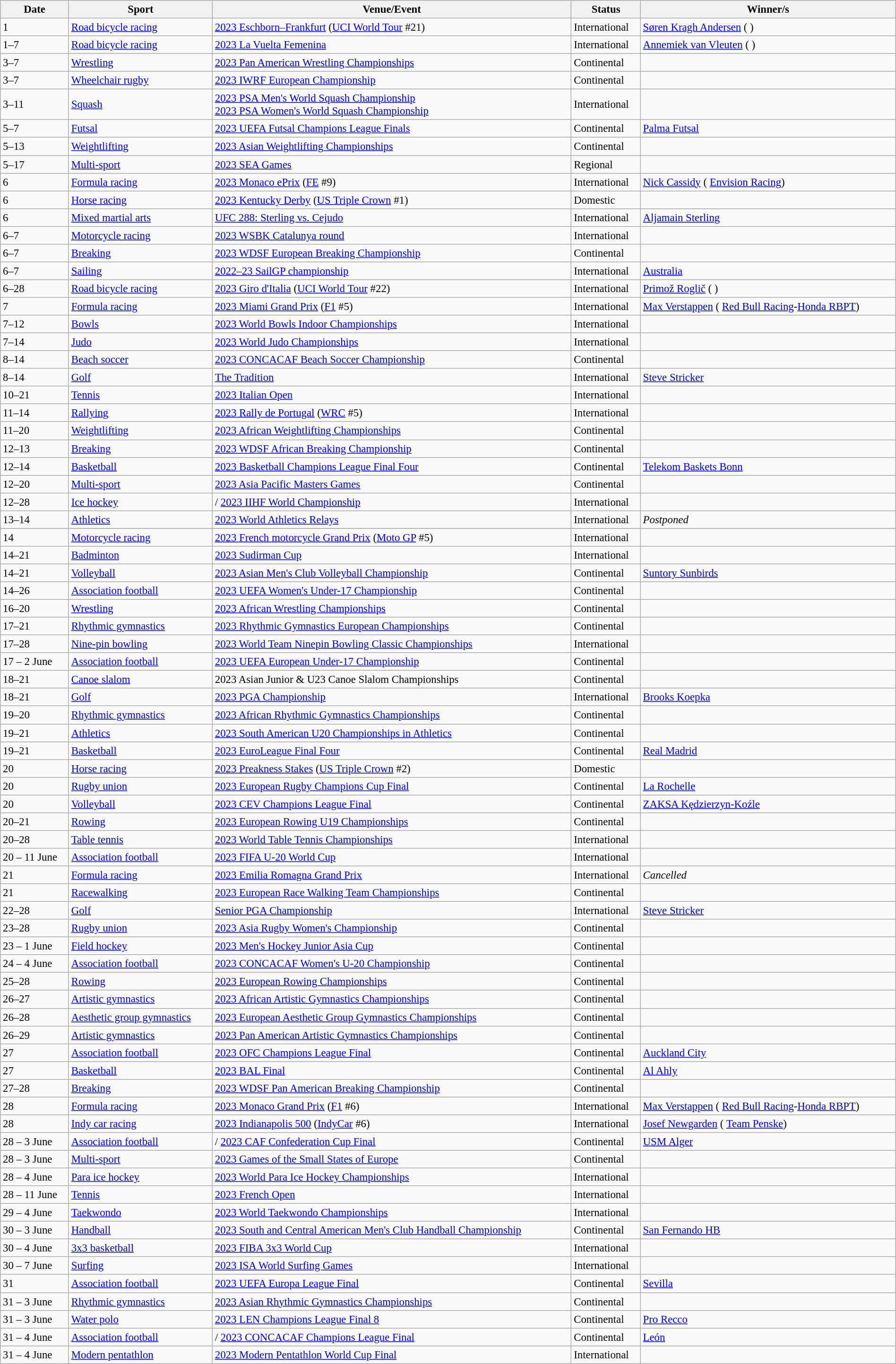<table class="wikitable source" style="font-size:95%; width: 100%">
<tr>
<th>Date</th>
<th>Sport</th>
<th>Venue/Event</th>
<th>Status</th>
<th>Winner/s</th>
</tr>
<tr>
<td>1</td>
<td><a href='#'>Road bicycle racing</a></td>
<td> <a href='#'>2023 Eschborn–Frankfurt</a> (<a href='#'>UCI World Tour</a> #21)</td>
<td>International</td>
<td> <a href='#'>Søren Kragh Andersen</a> ( )</td>
</tr>
<tr>
<td>1–7</td>
<td><a href='#'>Road bicycle racing</a></td>
<td> <a href='#'>2023 La Vuelta Femenina</a></td>
<td>International</td>
<td> <a href='#'>Annemiek van Vleuten</a> ( )</td>
</tr>
<tr>
<td>3–7</td>
<td><a href='#'>Wrestling</a></td>
<td> <a href='#'>2023 Pan American Wrestling Championships</a></td>
<td>Continental</td>
<td></td>
</tr>
<tr>
<td>3–7</td>
<td><a href='#'>Wheelchair rugby</a></td>
<td> <a href='#'>2023 IWRF European Championship</a></td>
<td>Continental</td>
<td></td>
</tr>
<tr>
<td>3–11</td>
<td><a href='#'>Squash</a></td>
<td> <a href='#'>2023 PSA Men's World Squash Championship</a><br> <a href='#'>2023 PSA Women's World Squash Championship</a></td>
<td>International</td>
<td></td>
</tr>
<tr>
<td>5–7</td>
<td><a href='#'>Futsal</a></td>
<td> <a href='#'>2023 UEFA Futsal Champions League Finals</a></td>
<td>Continental</td>
<td> <a href='#'>Palma Futsal</a></td>
</tr>
<tr>
<td>5–13</td>
<td><a href='#'>Weightlifting</a></td>
<td> <a href='#'>2023 Asian Weightlifting Championships</a></td>
<td>Continental</td>
<td></td>
</tr>
<tr>
<td>5–17</td>
<td><a href='#'>Multi-sport</a></td>
<td> <a href='#'>2023 SEA Games</a></td>
<td>Regional</td>
<td></td>
</tr>
<tr>
<td>6</td>
<td><a href='#'>Formula racing</a></td>
<td> <a href='#'>2023 Monaco ePrix</a> (<a href='#'>FE</a> #9)</td>
<td>International</td>
<td> <a href='#'>Nick Cassidy</a> ( <a href='#'>Envision Racing</a>)</td>
</tr>
<tr>
<td>6</td>
<td><a href='#'>Horse racing</a></td>
<td> <a href='#'>2023 Kentucky Derby</a> (<a href='#'>US Triple Crown</a> #1)</td>
<td>Domestic</td>
<td></td>
</tr>
<tr>
<td>6</td>
<td><a href='#'>Mixed martial arts</a></td>
<td> <a href='#'>UFC 288: Sterling vs. Cejudo</a></td>
<td>International</td>
<td> <a href='#'>Aljamain Sterling</a></td>
</tr>
<tr>
<td>6–7</td>
<td><a href='#'>Motorcycle racing</a></td>
<td> <a href='#'>2023 WSBK Catalunya round</a></td>
<td>International</td>
<td></td>
</tr>
<tr>
<td>6–7</td>
<td><a href='#'>Breaking</a></td>
<td> <a href='#'>2023 WDSF European Breaking Championship</a></td>
<td>Continental</td>
<td></td>
</tr>
<tr>
<td>6–7</td>
<td><a href='#'>Sailing</a></td>
<td> <a href='#'>2022–23 SailGP championship</a></td>
<td>International</td>
<td> <a href='#'>Australia</a></td>
</tr>
<tr>
<td>6–28</td>
<td><a href='#'>Road bicycle racing</a></td>
<td> <a href='#'>2023 Giro d'Italia</a> (<a href='#'>UCI World Tour</a> #22)</td>
<td>International</td>
<td> <a href='#'>Primož Roglič</a> ( )</td>
</tr>
<tr>
<td>7</td>
<td><a href='#'>Formula racing</a></td>
<td> <a href='#'>2023 Miami Grand Prix</a> (<a href='#'>F1</a> #5)</td>
<td>International</td>
<td> <a href='#'>Max Verstappen</a> ( <a href='#'>Red Bull Racing</a>-<a href='#'>Honda RBPT</a>)</td>
</tr>
<tr>
<td>7–12</td>
<td><a href='#'>Bowls</a></td>
<td> <a href='#'>2023 World Bowls Indoor Championships</a></td>
<td>International</td>
<td></td>
</tr>
<tr>
<td>7–14</td>
<td><a href='#'>Judo</a></td>
<td> <a href='#'>2023 World Judo Championships</a></td>
<td>International</td>
<td></td>
</tr>
<tr>
<td>8–14</td>
<td><a href='#'>Beach soccer</a></td>
<td> <a href='#'>2023 CONCACAF Beach Soccer Championship</a></td>
<td>Continental</td>
<td></td>
</tr>
<tr>
<td>8–14</td>
<td><a href='#'>Golf</a></td>
<td> <a href='#'>The Tradition</a></td>
<td>International</td>
<td> <a href='#'>Steve Stricker</a></td>
</tr>
<tr>
<td>10–21</td>
<td><a href='#'>Tennis</a></td>
<td> <a href='#'>2023 Italian Open</a></td>
<td>International</td>
<td></td>
</tr>
<tr>
<td>11–14</td>
<td><a href='#'>Rallying</a></td>
<td> <a href='#'>2023 Rally de Portugal</a> (<a href='#'>WRC</a> #5)</td>
<td>International</td>
<td></td>
</tr>
<tr>
<td>11–20</td>
<td><a href='#'>Weightlifting</a></td>
<td> <a href='#'>2023 African Weightlifting Championships</a></td>
<td>Continental</td>
<td></td>
</tr>
<tr>
<td>12–13</td>
<td><a href='#'>Breaking</a></td>
<td> <a href='#'>2023 WDSF African Breaking Championship</a></td>
<td>Continental</td>
<td></td>
</tr>
<tr>
<td>12–14</td>
<td><a href='#'>Basketball</a></td>
<td> <a href='#'>2023 Basketball Champions League Final Four</a></td>
<td>Continental</td>
<td> <a href='#'>Telekom Baskets Bonn</a></td>
</tr>
<tr>
<td>12–20</td>
<td><a href='#'>Multi-sport</a></td>
<td> <a href='#'>2023 Asia Pacific Masters Games</a></td>
<td>Continental</td>
<td></td>
</tr>
<tr>
<td>12–28</td>
<td><a href='#'>Ice hockey</a></td>
<td>/ <a href='#'>2023 IIHF World Championship</a></td>
<td>International</td>
<td></td>
</tr>
<tr>
<td>13–14</td>
<td><a href='#'>Athletics</a></td>
<td> <a href='#'>2023 World Athletics Relays</a></td>
<td>International</td>
<td><em>Postponed</em></td>
</tr>
<tr>
</tr>
<tr>
<td>14</td>
<td><a href='#'>Motorcycle racing</a></td>
<td> <a href='#'>2023 French motorcycle Grand Prix</a> (<a href='#'>Moto GP</a> #5)</td>
<td>International</td>
<td></td>
</tr>
<tr>
<td>14–21</td>
<td><a href='#'>Badminton</a></td>
<td> <a href='#'>2023 Sudirman Cup</a></td>
<td>International</td>
<td></td>
</tr>
<tr>
<td>14–21</td>
<td><a href='#'>Volleyball</a></td>
<td> <a href='#'>2023 Asian Men's Club Volleyball Championship</a></td>
<td>Continental</td>
<td> <a href='#'>Suntory Sunbirds</a></td>
</tr>
<tr>
<td>14–26</td>
<td><a href='#'>Association football</a></td>
<td> <a href='#'>2023 UEFA Women's Under-17 Championship</a></td>
<td>Continental</td>
<td></td>
</tr>
<tr>
<td>16–20</td>
<td><a href='#'>Wrestling</a></td>
<td> <a href='#'>2023 African Wrestling Championships</a></td>
<td>Continental</td>
<td></td>
</tr>
<tr>
<td>17–21</td>
<td><a href='#'>Rhythmic gymnastics</a></td>
<td> <a href='#'>2023 Rhythmic Gymnastics European Championships</a></td>
<td>Continental</td>
<td></td>
</tr>
<tr>
<td>17–28</td>
<td><a href='#'>Nine-pin bowling</a></td>
<td> <a href='#'>2023 World Team Ninepin Bowling Classic Championships</a></td>
<td>International</td>
<td></td>
</tr>
<tr>
<td>17 – 2 June</td>
<td><a href='#'>Association football</a></td>
<td> <a href='#'>2023 UEFA European Under-17 Championship</a></td>
<td>Continental</td>
<td></td>
</tr>
<tr>
<td>18–21</td>
<td><a href='#'>Canoe slalom</a></td>
<td> 2023 Asian Junior & U23 Canoe Slalom Championships</td>
<td>Continental</td>
<td></td>
</tr>
<tr>
<td>18–21</td>
<td><a href='#'>Golf</a></td>
<td> <a href='#'>2023 PGA Championship</a></td>
<td>International</td>
<td> <a href='#'>Brooks Koepka</a></td>
</tr>
<tr>
<td>19–20</td>
<td><a href='#'>Rhythmic gymnastics</a></td>
<td> <a href='#'>2023 African Rhythmic Gymnastics Championships</a></td>
<td>Continental</td>
<td></td>
</tr>
<tr>
<td>19–21</td>
<td><a href='#'>Athletics</a></td>
<td> <a href='#'>2023 South American U20 Championships in Athletics</a></td>
<td>Continental</td>
<td></td>
</tr>
<tr>
<td>19–21</td>
<td><a href='#'>Basketball</a></td>
<td> <a href='#'>2023 EuroLeague Final Four</a></td>
<td>Continental</td>
<td> <a href='#'>Real Madrid</a></td>
</tr>
<tr>
<td>20</td>
<td><a href='#'>Horse racing</a></td>
<td> <a href='#'>2023 Preakness Stakes</a> (<a href='#'>US Triple Crown</a> #2)</td>
<td>Domestic</td>
<td></td>
</tr>
<tr>
<td>20</td>
<td><a href='#'>Rugby union</a></td>
<td> <a href='#'>2023 European Rugby Champions Cup Final</a></td>
<td>Continental</td>
<td> <a href='#'>La Rochelle</a></td>
</tr>
<tr>
<td>20</td>
<td><a href='#'>Volleyball</a></td>
<td> <a href='#'>2023 CEV Champions League Final</a></td>
<td>Continental</td>
<td> <a href='#'>ZAKSA Kędzierzyn-Koźle</a></td>
</tr>
<tr>
<td>20–21</td>
<td><a href='#'>Rowing</a></td>
<td> <a href='#'>2023 European Rowing U19 Championships</a></td>
<td>Continental</td>
<td></td>
</tr>
<tr>
<td>20–28</td>
<td><a href='#'>Table tennis</a></td>
<td> <a href='#'>2023 World Table Tennis Championships</a></td>
<td>International</td>
<td></td>
</tr>
<tr>
<td>20 – 11 June</td>
<td><a href='#'>Association football</a></td>
<td> <a href='#'>2023 FIFA U-20 World Cup</a></td>
<td>International</td>
<td></td>
</tr>
<tr>
<td>21</td>
<td><a href='#'>Formula racing</a></td>
<td> <a href='#'>2023 Emilia Romagna Grand Prix</a></td>
<td>International</td>
<td><em>Cancelled</em></td>
</tr>
<tr>
<td>21</td>
<td><a href='#'>Racewalking</a></td>
<td> <a href='#'>2023 European Race Walking Team Championships</a></td>
<td>Continental</td>
<td></td>
</tr>
<tr>
<td>22–28</td>
<td><a href='#'>Golf</a></td>
<td> <a href='#'>Senior PGA Championship</a></td>
<td>International</td>
<td> <a href='#'>Steve Stricker</a></td>
</tr>
<tr>
<td>23–28</td>
<td><a href='#'>Rugby union</a></td>
<td> <a href='#'>2023 Asia Rugby Women's Championship</a></td>
<td>Continental</td>
<td></td>
</tr>
<tr>
<td>23 – 1 June</td>
<td><a href='#'>Field hockey</a></td>
<td> <a href='#'>2023 Men's Hockey Junior Asia Cup</a></td>
<td>Continental</td>
<td></td>
</tr>
<tr>
<td>24 – 4 June</td>
<td><a href='#'>Association football</a></td>
<td> <a href='#'>2023 CONCACAF Women's U-20 Championship</a></td>
<td>Continental</td>
<td></td>
</tr>
<tr>
<td>25–28</td>
<td><a href='#'>Rowing</a></td>
<td> <a href='#'>2023 European Rowing Championships</a></td>
<td>Continental</td>
<td></td>
</tr>
<tr>
<td>26–27</td>
<td><a href='#'>Artistic gymnastics</a></td>
<td> <a href='#'>2023 African Artistic Gymnastics Championships</a></td>
<td>Continental</td>
<td></td>
</tr>
<tr>
<td>26–28</td>
<td><a href='#'>Aesthetic group gymnastics</a></td>
<td> <a href='#'>2023 European Aesthetic Group Gymnastics Championships</a></td>
<td>Continental</td>
<td></td>
</tr>
<tr>
<td>26–29</td>
<td><a href='#'>Artistic gymnastics</a></td>
<td> <a href='#'>2023 Pan American Artistic Gymnastics Championships</a></td>
<td>Continental</td>
<td></td>
</tr>
<tr>
<td>27</td>
<td><a href='#'>Association football</a></td>
<td> <a href='#'>2023 OFC Champions League Final</a></td>
<td>Continental</td>
<td> <a href='#'>Auckland City</a></td>
</tr>
<tr>
<td>27</td>
<td><a href='#'>Basketball</a></td>
<td> <a href='#'>2023 BAL Final</a></td>
<td>Continental</td>
<td> <a href='#'>Al Ahly</a></td>
</tr>
<tr>
<td>27–28</td>
<td><a href='#'>Breaking</a></td>
<td> <a href='#'>2023 WDSF Pan American Breaking Championship</a></td>
<td>Continental</td>
<td></td>
</tr>
<tr>
<td>28</td>
<td><a href='#'>Formula racing</a></td>
<td> <a href='#'>2023 Monaco Grand Prix</a> (<a href='#'>F1</a> #6)</td>
<td>International</td>
<td> <a href='#'>Max Verstappen</a> ( <a href='#'>Red Bull Racing</a>-<a href='#'>Honda RBPT</a>)</td>
</tr>
<tr>
<td>28</td>
<td><a href='#'>Indy car racing</a></td>
<td> <a href='#'>2023 Indianapolis 500</a> (<a href='#'>IndyCar</a> #6)</td>
<td>International</td>
<td> <a href='#'>Josef Newgarden</a> ( <a href='#'>Team Penske</a>)</td>
</tr>
<tr>
<td>28 – 3 June</td>
<td><a href='#'>Association football</a></td>
<td>/ <a href='#'>2023 CAF Confederation Cup Final</a></td>
<td>Continental</td>
<td> <a href='#'>USM Alger</a></td>
</tr>
<tr>
<td>28 – 3 June</td>
<td><a href='#'>Multi-sport</a></td>
<td> <a href='#'>2023 Games of the Small States of Europe</a></td>
<td>Continental</td>
<td></td>
</tr>
<tr>
<td>28 – 4 June</td>
<td><a href='#'>Para ice hockey</a></td>
<td> <a href='#'>2023 World Para Ice Hockey Championships</a></td>
<td>International</td>
<td></td>
</tr>
<tr>
<td>28 – 11 June</td>
<td><a href='#'>Tennis</a></td>
<td> <a href='#'>2023 French Open</a></td>
<td>International</td>
<td></td>
</tr>
<tr>
<td>29 – 4 June</td>
<td><a href='#'>Taekwondo</a></td>
<td> <a href='#'>2023 World Taekwondo Championships</a></td>
<td>International</td>
<td></td>
</tr>
<tr>
<td>30 – 3 June</td>
<td><a href='#'>Handball</a></td>
<td> <a href='#'>2023 South and Central American Men's Club Handball Championship</a></td>
<td>Continental</td>
<td> <a href='#'>San Fernando HB</a></td>
</tr>
<tr>
<td>30 – 4 June</td>
<td><a href='#'>3x3 basketball</a></td>
<td> <a href='#'>2023 FIBA 3x3 World Cup</a></td>
<td>International</td>
<td></td>
</tr>
<tr>
<td>30 – 7 June</td>
<td><a href='#'>Surfing</a></td>
<td> <a href='#'>2023 ISA World Surfing Games</a></td>
<td>International</td>
<td></td>
</tr>
<tr>
<td>31</td>
<td><a href='#'>Association football</a></td>
<td> <a href='#'>2023 UEFA Europa League Final</a></td>
<td>Continental</td>
<td> <a href='#'>Sevilla</a></td>
</tr>
<tr>
<td>31 – 3 June</td>
<td><a href='#'>Rhythmic gymnastics</a></td>
<td> <a href='#'>2023 Asian Rhythmic Gymnastics Championships</a></td>
<td>Continental</td>
<td></td>
</tr>
<tr>
<td>31 – 3 June</td>
<td><a href='#'>Water polo</a></td>
<td> <a href='#'>2023 LEN Champions League Final 8</a></td>
<td>Continental</td>
<td> <a href='#'>Pro Recco</a></td>
</tr>
<tr>
<td>31 – 4 June</td>
<td><a href='#'>Association football</a></td>
<td>/ <a href='#'>2023 CONCACAF Champions League Final</a></td>
<td>Continental</td>
<td> <a href='#'>León</a></td>
</tr>
<tr>
<td>31 – 4 June</td>
<td><a href='#'>Modern pentathlon</a></td>
<td> <a href='#'>2023 Modern Pentathlon World Cup Final</a></td>
<td>International</td>
<td></td>
</tr>
</table>
